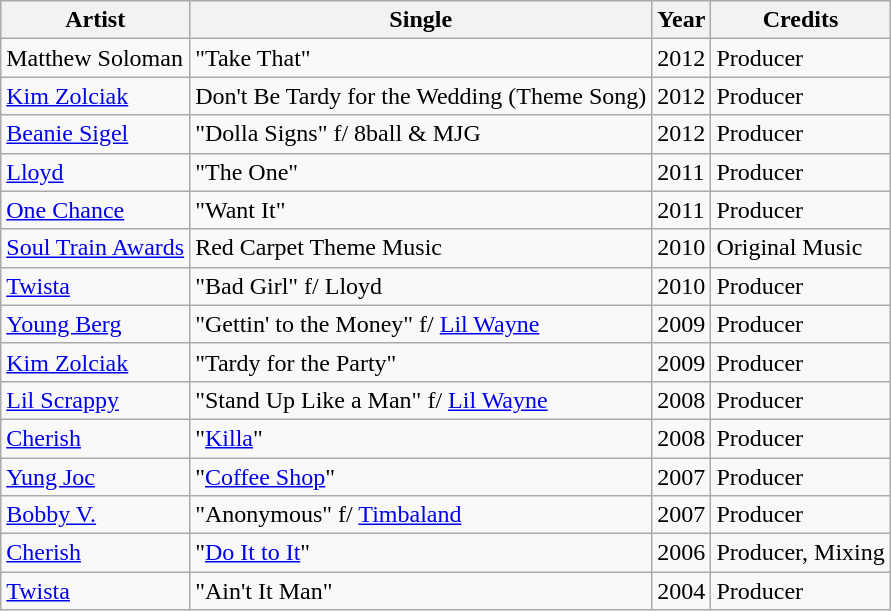<table class="wikitable">
<tr>
<th>Artist</th>
<th>Single</th>
<th>Year</th>
<th>Credits</th>
</tr>
<tr>
<td>Matthew Soloman</td>
<td>"Take That"</td>
<td>2012</td>
<td>Producer</td>
</tr>
<tr>
<td><a href='#'>Kim Zolciak</a></td>
<td>Don't Be Tardy for the Wedding (Theme Song)</td>
<td>2012</td>
<td>Producer</td>
</tr>
<tr>
<td><a href='#'>Beanie Sigel</a></td>
<td>"Dolla Signs" f/ 8ball & MJG</td>
<td>2012</td>
<td>Producer</td>
</tr>
<tr>
<td><a href='#'>Lloyd</a></td>
<td>"The One"</td>
<td>2011</td>
<td>Producer</td>
</tr>
<tr>
<td><a href='#'>One Chance</a></td>
<td>"Want It"</td>
<td>2011</td>
<td>Producer</td>
</tr>
<tr>
<td><a href='#'>Soul Train Awards</a></td>
<td>Red Carpet Theme Music</td>
<td>2010</td>
<td>Original Music</td>
</tr>
<tr>
<td><a href='#'>Twista</a></td>
<td>"Bad Girl" f/ Lloyd</td>
<td>2010</td>
<td>Producer</td>
</tr>
<tr>
<td><a href='#'>Young Berg</a></td>
<td>"Gettin' to the Money" f/ <a href='#'>Lil Wayne</a></td>
<td>2009</td>
<td>Producer</td>
</tr>
<tr>
<td><a href='#'>Kim Zolciak</a></td>
<td>"Tardy for the Party"</td>
<td>2009</td>
<td>Producer</td>
</tr>
<tr>
<td><a href='#'>Lil Scrappy</a></td>
<td>"Stand Up Like a Man" f/ <a href='#'>Lil Wayne</a></td>
<td>2008</td>
<td>Producer</td>
</tr>
<tr>
<td><a href='#'>Cherish</a></td>
<td>"<a href='#'>Killa</a>"</td>
<td>2008</td>
<td>Producer</td>
</tr>
<tr>
<td><a href='#'>Yung Joc</a></td>
<td>"<a href='#'>Coffee Shop</a>"</td>
<td>2007</td>
<td>Producer</td>
</tr>
<tr>
<td><a href='#'>Bobby V.</a></td>
<td>"Anonymous" f/ <a href='#'>Timbaland</a></td>
<td>2007</td>
<td>Producer</td>
</tr>
<tr>
<td><a href='#'>Cherish</a></td>
<td>"<a href='#'>Do It to It</a>"</td>
<td>2006</td>
<td>Producer, Mixing</td>
</tr>
<tr>
<td><a href='#'>Twista</a></td>
<td>"Ain't It Man"</td>
<td>2004</td>
<td>Producer</td>
</tr>
</table>
